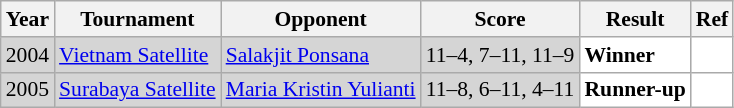<table class="sortable wikitable" style="font-size: 90%;">
<tr>
<th>Year</th>
<th>Tournament</th>
<th>Opponent</th>
<th>Score</th>
<th>Result</th>
<th>Ref</th>
</tr>
<tr style="background:#D5D5D5">
<td align="center">2004</td>
<td align="left"><a href='#'>Vietnam Satellite</a></td>
<td align="left"> <a href='#'>Salakjit Ponsana</a></td>
<td align="left">11–4, 7–11, 11–9</td>
<td style="text-align:left; background:white"> <strong>Winner</strong></td>
<td style="text-align:center; background:white"></td>
</tr>
<tr style="background:#D5D5D5">
<td align="center">2005</td>
<td align="left"><a href='#'>Surabaya Satellite</a></td>
<td align="left"> <a href='#'>Maria Kristin Yulianti</a></td>
<td align="left">11–8, 6–11, 4–11</td>
<td style="text-align:left; background:white"> <strong>Runner-up</strong></td>
<td style="text-align:center; background:white"></td>
</tr>
</table>
